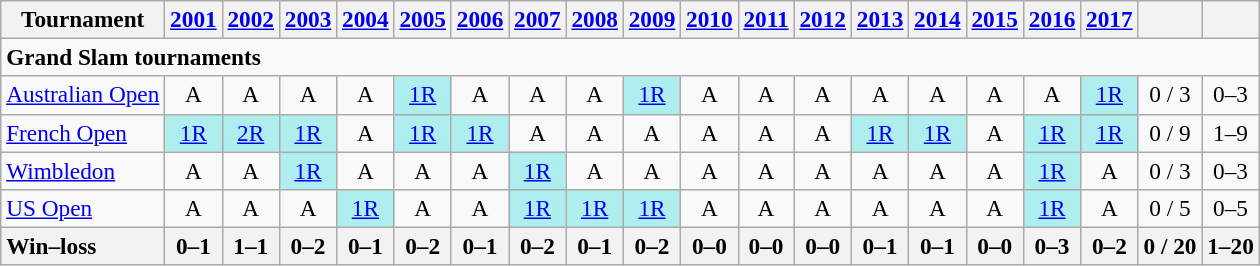<table class=wikitable style=text-align:center;font-size:97%>
<tr>
<th>Tournament</th>
<th><a href='#'>2001</a></th>
<th><a href='#'>2002</a></th>
<th><a href='#'>2003</a></th>
<th><a href='#'>2004</a></th>
<th><a href='#'>2005</a></th>
<th><a href='#'>2006</a></th>
<th><a href='#'>2007</a></th>
<th><a href='#'>2008</a></th>
<th><a href='#'>2009</a></th>
<th><a href='#'>2010</a></th>
<th><a href='#'>2011</a></th>
<th><a href='#'>2012</a></th>
<th><a href='#'>2013</a></th>
<th><a href='#'>2014</a></th>
<th><a href='#'>2015</a></th>
<th><a href='#'>2016</a></th>
<th><a href='#'>2017</a></th>
<th></th>
<th></th>
</tr>
<tr>
<td colspan=20 align=left><strong>Grand Slam tournaments</strong></td>
</tr>
<tr>
<td align=left><a href='#'>Australian Open</a></td>
<td>A</td>
<td>A</td>
<td>A</td>
<td>A</td>
<td bgcolor=afeeee><a href='#'>1R</a></td>
<td>A</td>
<td>A</td>
<td>A</td>
<td bgcolor=afeeee><a href='#'>1R</a></td>
<td>A</td>
<td>A</td>
<td>A</td>
<td>A</td>
<td>A</td>
<td>A</td>
<td>A</td>
<td bgcolor=afeeee><a href='#'>1R</a></td>
<td>0 / 3</td>
<td>0–3</td>
</tr>
<tr>
<td align=left><a href='#'>French Open</a></td>
<td bgcolor=afeeee><a href='#'>1R</a></td>
<td bgcolor=afeeee><a href='#'>2R</a></td>
<td bgcolor=afeeee><a href='#'>1R</a></td>
<td>A</td>
<td bgcolor=afeeee><a href='#'>1R</a></td>
<td bgcolor=afeeee><a href='#'>1R</a></td>
<td>A</td>
<td>A</td>
<td>A</td>
<td>A</td>
<td>A</td>
<td>A</td>
<td bgcolor=afeeee><a href='#'>1R</a></td>
<td bgcolor=afeeee><a href='#'>1R</a></td>
<td>A</td>
<td bgcolor=afeeee><a href='#'>1R</a></td>
<td bgcolor=afeeee><a href='#'>1R</a></td>
<td>0 / 9</td>
<td>1–9</td>
</tr>
<tr>
<td align=left><a href='#'>Wimbledon</a></td>
<td>A</td>
<td>A</td>
<td bgcolor=afeeee><a href='#'>1R</a></td>
<td>A</td>
<td>A</td>
<td>A</td>
<td bgcolor=afeeee><a href='#'>1R</a></td>
<td>A</td>
<td>A</td>
<td>A</td>
<td>A</td>
<td>A</td>
<td>A</td>
<td>A</td>
<td>A</td>
<td bgcolor=afeeee><a href='#'>1R</a></td>
<td>A</td>
<td>0 / 3</td>
<td>0–3</td>
</tr>
<tr>
<td align=left><a href='#'>US Open</a></td>
<td>A</td>
<td>A</td>
<td>A</td>
<td bgcolor=afeeee><a href='#'>1R</a></td>
<td>A</td>
<td>A</td>
<td bgcolor=afeeee><a href='#'>1R</a></td>
<td bgcolor=afeeee><a href='#'>1R</a></td>
<td bgcolor=afeeee><a href='#'>1R</a></td>
<td>A</td>
<td>A</td>
<td>A</td>
<td>A</td>
<td>A</td>
<td>A</td>
<td bgcolor=afeeee><a href='#'>1R</a></td>
<td>A</td>
<td>0 / 5</td>
<td>0–5</td>
</tr>
<tr>
<th style=text-align:left>Win–loss</th>
<th>0–1</th>
<th>1–1</th>
<th>0–2</th>
<th>0–1</th>
<th>0–2</th>
<th>0–1</th>
<th>0–2</th>
<th>0–1</th>
<th>0–2</th>
<th>0–0</th>
<th>0–0</th>
<th>0–0</th>
<th>0–1</th>
<th>0–1</th>
<th>0–0</th>
<th>0–3</th>
<th>0–2</th>
<th>0 / 20</th>
<th>1–20</th>
</tr>
</table>
